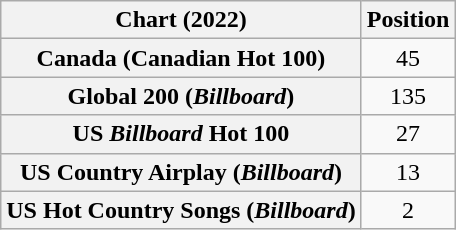<table class="wikitable sortable plainrowheaders" style="text-align:center">
<tr>
<th scope="col">Chart (2022)</th>
<th scope="col">Position</th>
</tr>
<tr>
<th scope="row">Canada (Canadian Hot 100)</th>
<td>45</td>
</tr>
<tr>
<th scope="row">Global 200 (<em>Billboard</em>)</th>
<td>135</td>
</tr>
<tr>
<th scope="row">US <em>Billboard</em> Hot 100</th>
<td>27</td>
</tr>
<tr>
<th scope="row">US Country Airplay (<em>Billboard</em>)</th>
<td>13</td>
</tr>
<tr>
<th scope="row">US Hot Country Songs (<em>Billboard</em>)</th>
<td>2</td>
</tr>
</table>
